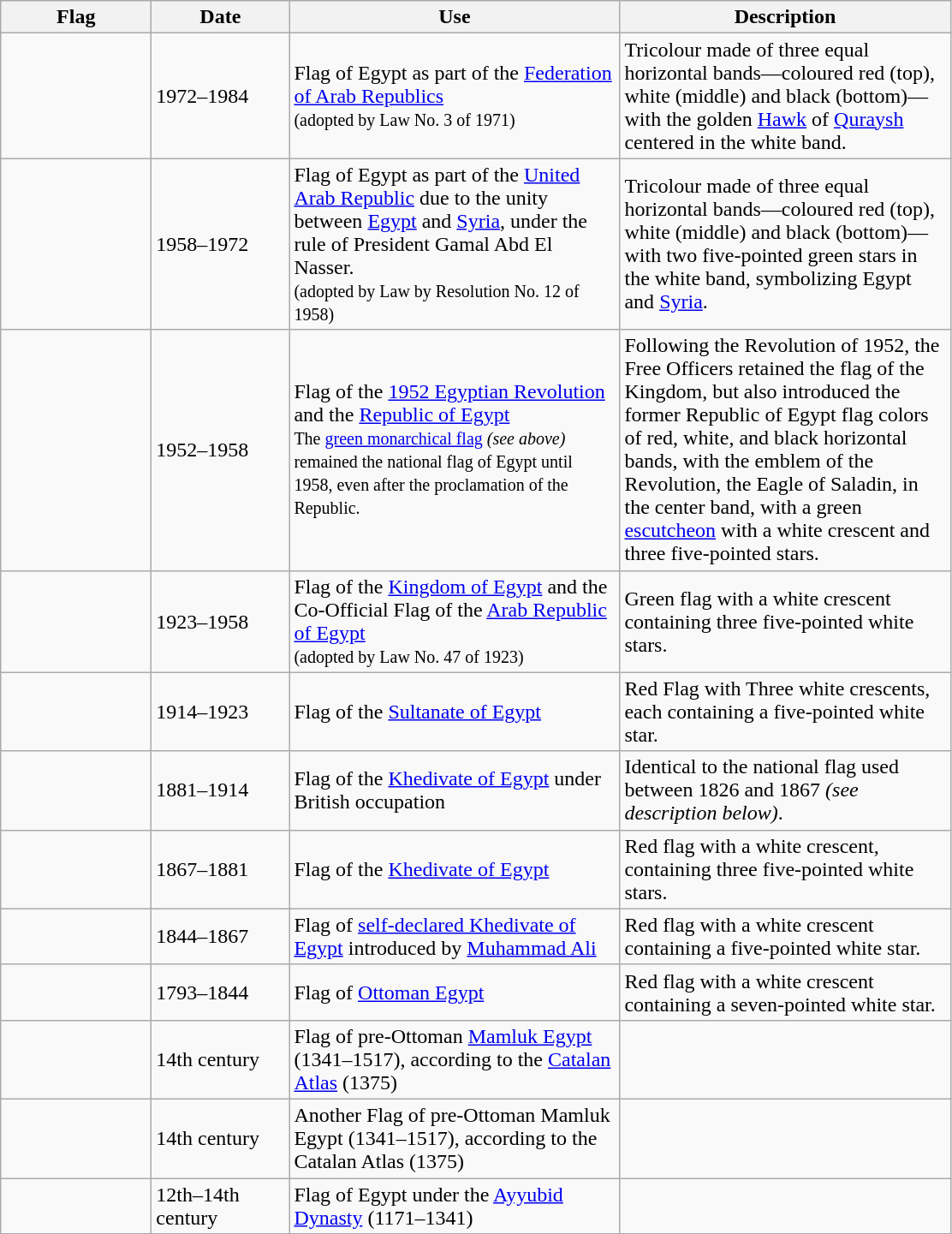<table class="wikitable">
<tr>
<th style="width:110px;">Flag</th>
<th style="width:100px;">Date</th>
<th style="width:250px;">Use</th>
<th style="width:250px;">Description</th>
</tr>
<tr>
<td></td>
<td>1972–1984</td>
<td>Flag of Egypt as part of the <a href='#'>Federation of Arab Republics</a><br><small>(adopted by Law No. 3 of 1971)</small></td>
<td>Tricolour made of three equal horizontal bands—coloured red (top), white (middle) and black (bottom)—with the golden <a href='#'>Hawk</a> of <a href='#'>Quraysh</a> centered in the white band.</td>
</tr>
<tr>
<td></td>
<td>1958–1972</td>
<td>Flag of Egypt as part of the <a href='#'>United Arab Republic</a> due to the unity between <a href='#'>Egypt</a> and <a href='#'>Syria</a>, under the rule of President Gamal Abd El Nasser.<br><small>(adopted by Law by Resolution No. 12 of 1958)</small></td>
<td>Tricolour made of three equal horizontal bands—coloured red (top), white (middle) and black (bottom)—with two five-pointed green stars in the white band, symbolizing Egypt and <a href='#'>Syria</a>.</td>
</tr>
<tr>
<td></td>
<td>1952–1958</td>
<td>Flag of the <a href='#'>1952 Egyptian Revolution</a> and the <a href='#'>Republic of Egypt</a><br><small>The <a href='#'>green monarchical flag</a> <em>(see above)</em> remained the national flag of Egypt until 1958, even after the proclamation of the Republic.</small></td>
<td>Following the Revolution of 1952, the Free Officers retained the flag of the Kingdom, but also introduced the former Republic of Egypt flag colors of red, white, and black horizontal bands, with the emblem of the Revolution, the Eagle of Saladin, in the center band, with a green <a href='#'>escutcheon</a> with a white crescent and three five-pointed stars.</td>
</tr>
<tr>
<td></td>
<td>1923–1958</td>
<td>Flag of the <a href='#'>Kingdom of Egypt</a> and the Co-Official Flag of the <a href='#'>Arab Republic of Egypt</a><br><small>(adopted by Law No. 47 of 1923)</small></td>
<td>Green flag with a white crescent containing three five-pointed white stars.</td>
</tr>
<tr>
<td></td>
<td>1914–1923</td>
<td>Flag of the <a href='#'>Sultanate of Egypt</a></td>
<td>Red Flag with Three white crescents, each containing a five-pointed white star.</td>
</tr>
<tr>
<td></td>
<td>1881–1914</td>
<td>Flag of the <a href='#'>Khedivate of Egypt</a> under British occupation</td>
<td>Identical to the national flag used between 1826 and 1867 <em>(see description below)</em>.</td>
</tr>
<tr>
<td></td>
<td>1867–1881</td>
<td>Flag of the <a href='#'>Khedivate of Egypt</a></td>
<td>Red flag with a white crescent, containing three five-pointed white stars.</td>
</tr>
<tr>
<td></td>
<td>1844–1867</td>
<td>Flag of <a href='#'>self-declared Khedivate of Egypt</a> introduced by <a href='#'>Muhammad Ali</a></td>
<td>Red flag with a white crescent containing a five-pointed white star.</td>
</tr>
<tr>
<td></td>
<td>1793–1844</td>
<td>Flag of <a href='#'>Ottoman Egypt</a></td>
<td>Red flag with a white crescent containing a seven-pointed white star.</td>
</tr>
<tr>
<td></td>
<td>14th century</td>
<td>Flag of pre-Ottoman <a href='#'>Mamluk Egypt</a> (1341–1517), according to the <a href='#'>Catalan Atlas</a> (1375)</td>
<td></td>
</tr>
<tr>
<td></td>
<td>14th century</td>
<td>Another Flag of pre-Ottoman Mamluk Egypt (1341–1517), according to the Catalan Atlas (1375)</td>
<td></td>
</tr>
<tr>
<td></td>
<td>12th–14th century</td>
<td>Flag of Egypt under the <a href='#'>Ayyubid Dynasty</a> (1171–1341)</td>
<td></td>
</tr>
</table>
